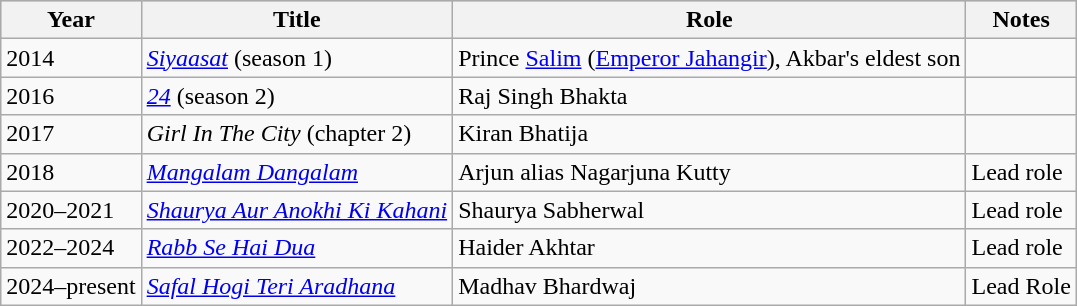<table class="wikitable sortable plainrowheaders">
<tr style="background:#ccc; text-align:center;">
<th scope="col">Year</th>
<th scope="col">Title</th>
<th scope="col">Role</th>
<th scope="col">Notes</th>
</tr>
<tr>
<td>2014</td>
<td><em><a href='#'>Siyaasat</a></em> (season 1)</td>
<td>Prince <a href='#'>Salim</a> (<a href='#'>Emperor Jahangir</a>), Akbar's eldest son</td>
<td></td>
</tr>
<tr>
<td>2016</td>
<td><em><a href='#'>24</a></em> (season 2)</td>
<td>Raj Singh Bhakta</td>
<td></td>
</tr>
<tr>
<td>2017</td>
<td><em>Girl In The City</em> (chapter 2)</td>
<td>Kiran Bhatija</td>
<td></td>
</tr>
<tr>
<td>2018</td>
<td><em><a href='#'>Mangalam Dangalam</a></em></td>
<td>Arjun alias Nagarjuna Kutty</td>
<td>Lead role</td>
</tr>
<tr>
<td>2020–2021</td>
<td><em><a href='#'>Shaurya Aur Anokhi Ki Kahani</a></em></td>
<td>Shaurya Sabherwal</td>
<td>Lead role</td>
</tr>
<tr>
<td>2022–2024</td>
<td><em><a href='#'>Rabb Se Hai Dua</a></em></td>
<td>Haider Akhtar</td>
<td>Lead role</td>
</tr>
<tr>
<td>2024–present</td>
<td><em><a href='#'>Safal Hogi Teri Aradhana</a></em></td>
<td>Madhav Bhardwaj</td>
<td>Lead Role</td>
</tr>
</table>
